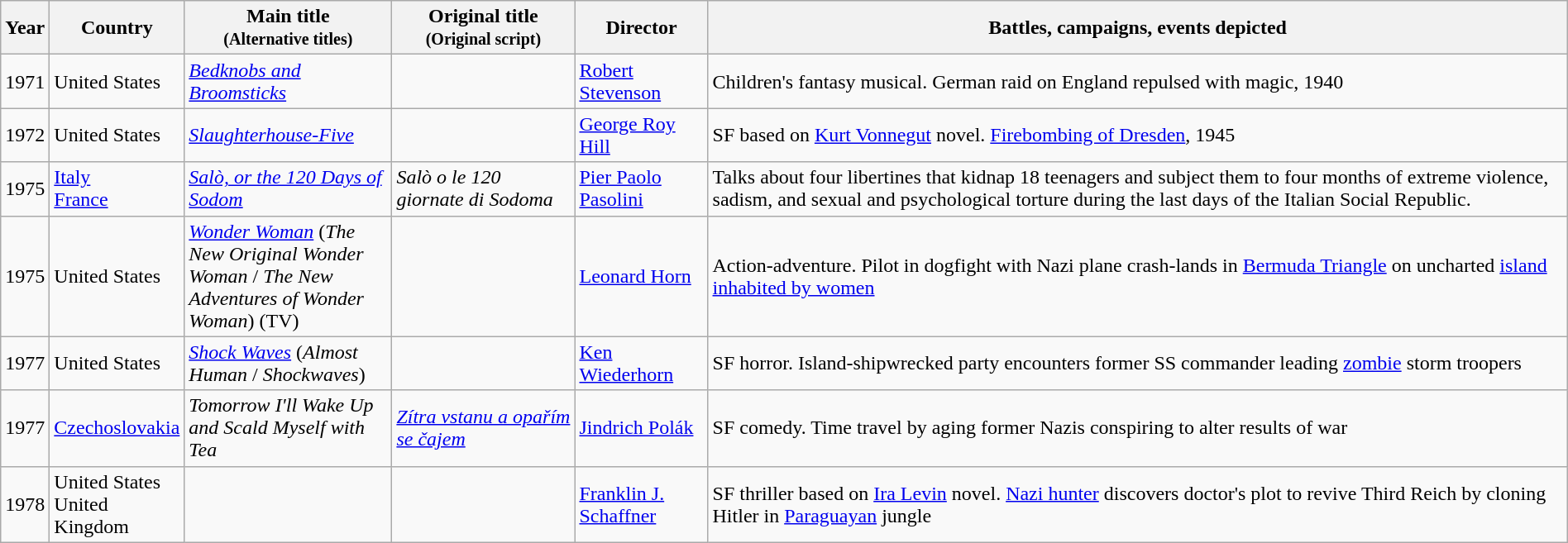<table class="wikitable sortable" style="width:100%;">
<tr>
<th>Year </th>
<th style="width: 80px;">Country</th>
<th style="width: 160px;">Main title<br><small>(Alternative titles)</small></th>
<th style="width: 140px;">Original title<br><small>(Original script)</small></th>
<th style="width: 100px;">Director</th>
<th class="unsortable">Battles, campaigns, events depicted</th>
</tr>
<tr>
<td>1971</td>
<td>United States</td>
<td><em><a href='#'>Bedknobs and Broomsticks</a></em></td>
<td></td>
<td><a href='#'>Robert Stevenson</a></td>
<td>Children's fantasy musical. German raid on England repulsed with magic, 1940</td>
</tr>
<tr>
<td>1972</td>
<td>United States</td>
<td><em><a href='#'>Slaughterhouse-Five</a></em></td>
<td></td>
<td><a href='#'>George Roy Hill</a></td>
<td>SF based on <a href='#'>Kurt Vonnegut</a> novel. <a href='#'>Firebombing of Dresden</a>, 1945</td>
</tr>
<tr>
<td>1975</td>
<td><a href='#'>Italy</a><br><a href='#'>France</a></td>
<td><em><a href='#'>Salò, or the 120 Days of Sodom</a></em></td>
<td><em>Salò o le 120 giornate di Sodoma</em></td>
<td><a href='#'>Pier Paolo Pasolini</a></td>
<td>Talks about four libertines that kidnap 18 teenagers and subject them to four months of extreme violence, sadism, and sexual and psychological torture during the last days of the Italian Social Republic.</td>
</tr>
<tr>
<td>1975</td>
<td>United States</td>
<td><em><a href='#'>Wonder Woman</a></em> (<em>The New Original Wonder Woman</em> / <em>The New Adventures of Wonder Woman</em>) (TV)</td>
<td></td>
<td><a href='#'>Leonard Horn</a></td>
<td>Action-adventure. Pilot in dogfight with Nazi plane crash-lands in <a href='#'>Bermuda Triangle</a> on uncharted <a href='#'>island inhabited by women</a></td>
</tr>
<tr>
<td>1977</td>
<td>United States</td>
<td><em><a href='#'>Shock Waves</a></em> (<em>Almost Human</em> / <em>Shockwaves</em>)</td>
<td></td>
<td><a href='#'>Ken Wiederhorn</a></td>
<td>SF horror. Island-shipwrecked party encounters former SS commander leading <a href='#'>zombie</a> storm troopers</td>
</tr>
<tr>
<td>1977</td>
<td><a href='#'>Czechoslovakia</a></td>
<td><em>Tomorrow I'll Wake Up and Scald Myself with Tea</em></td>
<td><em><a href='#'>Zítra vstanu a opařím se čajem</a></em></td>
<td><a href='#'>Jindrich Polák</a></td>
<td>SF comedy. Time travel by aging former Nazis conspiring to alter results of war</td>
</tr>
<tr>
<td>1978</td>
<td>United States<br>United Kingdom</td>
<td><em></em></td>
<td></td>
<td><a href='#'>Franklin J. Schaffner</a></td>
<td>SF thriller based on <a href='#'>Ira Levin</a> novel. <a href='#'>Nazi hunter</a> discovers doctor's plot to revive Third Reich by cloning Hitler in <a href='#'>Paraguayan</a> jungle</td>
</tr>
</table>
